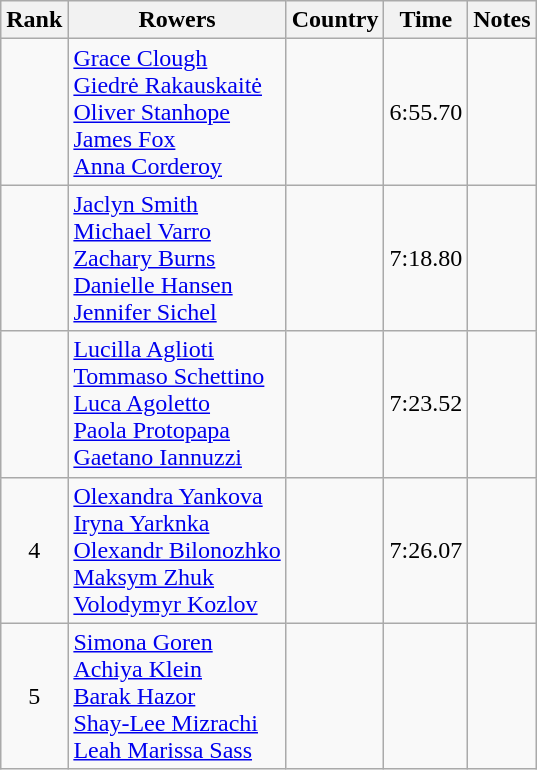<table class="wikitable" style="text-align:center">
<tr>
<th>Rank</th>
<th>Rowers</th>
<th>Country</th>
<th>Time</th>
<th>Notes</th>
</tr>
<tr>
<td></td>
<td align="left"><a href='#'>Grace Clough</a><br><a href='#'>Giedrė Rakauskaitė</a><br><a href='#'>Oliver Stanhope</a><br><a href='#'>James Fox</a><br><a href='#'>Anna Corderoy</a></td>
<td align="left"></td>
<td>6:55.70</td>
<td><strong></strong></td>
</tr>
<tr>
<td></td>
<td align="left"><a href='#'>Jaclyn Smith</a><br><a href='#'>Michael Varro</a><br><a href='#'>Zachary Burns</a><br><a href='#'>Danielle Hansen</a><br><a href='#'>Jennifer Sichel</a></td>
<td align="left"></td>
<td>7:18.80</td>
<td></td>
</tr>
<tr>
<td></td>
<td align="left"><a href='#'>Lucilla Aglioti</a><br><a href='#'>Tommaso Schettino</a><br><a href='#'>Luca Agoletto</a><br><a href='#'>Paola Protopapa</a><br><a href='#'>Gaetano Iannuzzi</a></td>
<td align="left"></td>
<td>7:23.52</td>
<td></td>
</tr>
<tr>
<td>4</td>
<td align="left"><a href='#'>Olexandra Yankova</a><br><a href='#'>Iryna Yarknka</a><br><a href='#'>Olexandr Bilonozhko</a><br><a href='#'>Maksym Zhuk</a><br><a href='#'>Volodymyr Kozlov</a></td>
<td align="left"></td>
<td>7:26.07</td>
<td></td>
</tr>
<tr>
<td>5</td>
<td align="left"><a href='#'>Simona Goren</a><br><a href='#'>Achiya Klein</a><br><a href='#'>Barak Hazor</a><br><a href='#'>Shay-Lee Mizrachi</a><br><a href='#'>Leah Marissa Sass</a></td>
<td align="left"></td>
<td></td>
<td></td>
</tr>
</table>
